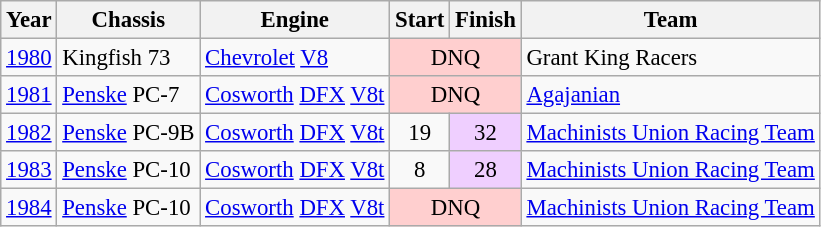<table class="wikitable" style="font-size: 95%;">
<tr>
<th>Year</th>
<th>Chassis</th>
<th>Engine</th>
<th>Start</th>
<th>Finish</th>
<th>Team</th>
</tr>
<tr>
<td><a href='#'>1980</a></td>
<td>Kingfish  73</td>
<td><a href='#'>Chevrolet</a> <a href='#'>V8</a></td>
<td colspan=2 align=center style="background:#FFCFCF;">DNQ</td>
<td>Grant King Racers</td>
</tr>
<tr>
<td><a href='#'>1981</a></td>
<td><a href='#'>Penske</a> PC-7</td>
<td><a href='#'>Cosworth</a> <a href='#'>DFX</a> <a href='#'>V8</a><a href='#'>t</a></td>
<td colspan=2 align=center style="background:#FFCFCF;">DNQ</td>
<td><a href='#'>Agajanian</a></td>
</tr>
<tr>
<td><a href='#'>1982</a></td>
<td><a href='#'>Penske</a> PC-9B</td>
<td><a href='#'>Cosworth</a> <a href='#'>DFX</a> <a href='#'>V8</a><a href='#'>t</a></td>
<td align=center>19</td>
<td align=center style="background:#EFCFFF;">32</td>
<td><a href='#'>Machinists Union Racing Team</a></td>
</tr>
<tr>
<td><a href='#'>1983</a></td>
<td><a href='#'>Penske</a> PC-10</td>
<td><a href='#'>Cosworth</a> <a href='#'>DFX</a> <a href='#'>V8</a><a href='#'>t</a></td>
<td align=center>8</td>
<td align=center style="background:#EFCFFF;">28</td>
<td><a href='#'>Machinists Union Racing Team</a></td>
</tr>
<tr>
<td><a href='#'>1984</a></td>
<td><a href='#'>Penske</a> PC-10</td>
<td><a href='#'>Cosworth</a> <a href='#'>DFX</a> <a href='#'>V8</a><a href='#'>t</a></td>
<td colspan=2 align=center style="background:#FFCFCF;">DNQ</td>
<td><a href='#'>Machinists Union Racing Team</a></td>
</tr>
</table>
